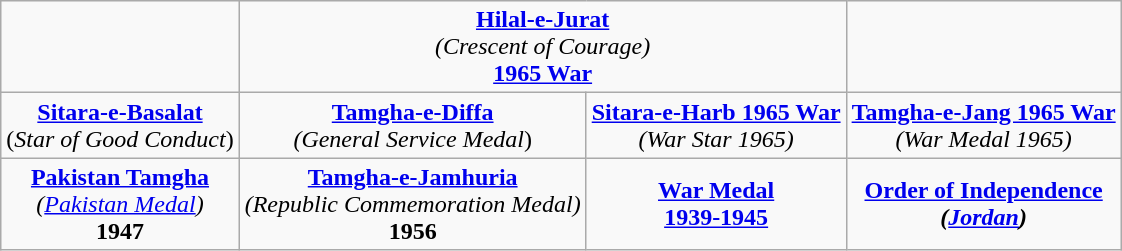<table class="wikitable" style="margin:1em auto; text-align:center;">
<tr>
<td></td>
<td colspan="2"><strong><a href='#'>Hilal-e-Jurat</a></strong><br><em>(Crescent of Courage)</em><br><strong><a href='#'>1965 War</a></strong></td>
<td></td>
</tr>
<tr>
<td><strong><a href='#'>Sitara-e-Basalat</a></strong><br>(<em>Star of Good Conduct</em>)</td>
<td><strong><a href='#'>Tamgha-e-Diffa</a></strong><br><em>(General Service Medal</em>)</td>
<td><strong><a href='#'>Sitara-e-Harb 1965 War</a></strong><br><em>(War Star 1965)</em></td>
<td><strong><a href='#'>Tamgha-e-Jang 1965 War</a></strong><br><em>(War Medal 1965)</em></td>
</tr>
<tr>
<td><strong><a href='#'>Pakistan Tamgha</a></strong><br><em>(<a href='#'>Pakistan Medal</a>)</em><br><strong>1947</strong></td>
<td><strong><a href='#'>Tamgha-e-Jamhuria</a></strong><br><em>(Republic Commemoration Medal)</em><br><strong>1956</strong></td>
<td><strong><a href='#'>War Medal</a></strong><br><strong><a href='#'>1939-1945</a></strong></td>
<td><strong><a href='#'>Order of Independence</a></strong><br><strong><em>(<strong><a href='#'>Jordan</a></strong>)</em></strong></td>
</tr>
</table>
